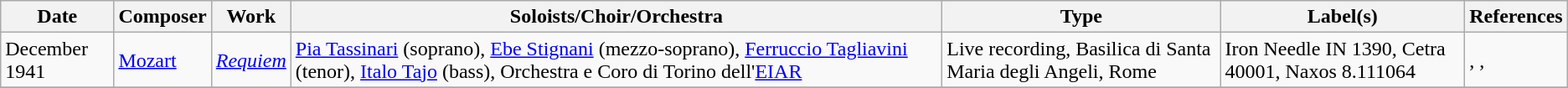<table class="wikitable">
<tr>
<th>Date</th>
<th>Composer</th>
<th>Work</th>
<th>Soloists/Choir/Orchestra</th>
<th>Type</th>
<th>Label(s)</th>
<th>References</th>
</tr>
<tr>
<td>December 1941</td>
<td><a href='#'>Mozart</a></td>
<td><em><a href='#'>Requiem</a></em></td>
<td><a href='#'>Pia Tassinari</a> (soprano), <a href='#'>Ebe Stignani</a> (mezzo-soprano), <a href='#'>Ferruccio Tagliavini</a> (tenor), <a href='#'>Italo Tajo</a> (bass), Orchestra e Coro di Torino dell'<a href='#'>EIAR</a></td>
<td>Live recording, Basilica di Santa Maria degli Angeli, Rome</td>
<td>Iron Needle IN 1390, Cetra 40001, Naxos 8.111064</td>
<td>, ,</td>
</tr>
<tr>
</tr>
</table>
